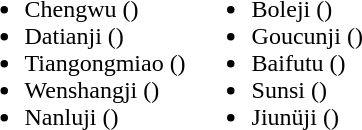<table>
<tr>
<td valign="top"><br><ul><li>Chengwu ()</li><li>Datianji ()</li><li>Tiangongmiao ()</li><li>Wenshangji ()</li><li>Nanluji ()</li></ul></td>
<td valign="top"><br><ul><li>Boleji ()</li><li>Goucunji ()</li><li>Baifutu ()</li><li>Sunsi ()</li><li>Jiunüji ()</li></ul></td>
</tr>
</table>
